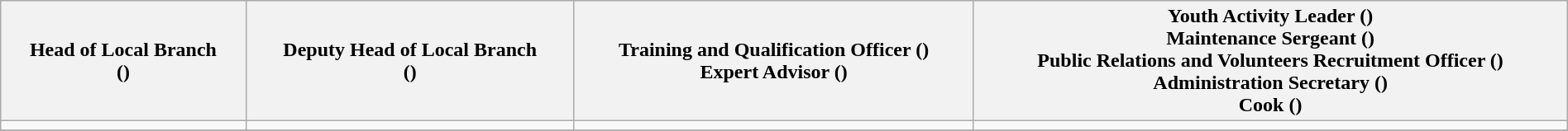<table class="wikitable"  align="center" width="100%">
<tr>
<th>Head of Local Branch<br>()</th>
<th>Deputy Head of Local Branch<br>()</th>
<th>Training and Qualification Officer ()<br>Expert Advisor ()</th>
<th>Youth Activity Leader ()<br>Maintenance Sergeant ()<br>Public Relations and Volunteers Recruitment Officer ()<br>Administration Secretary ()<br>Cook ()</th>
</tr>
<tr>
<td align="center"></td>
<td align="center"></td>
<td align="center"></td>
<td align="center"></td>
</tr>
<tr>
</tr>
</table>
